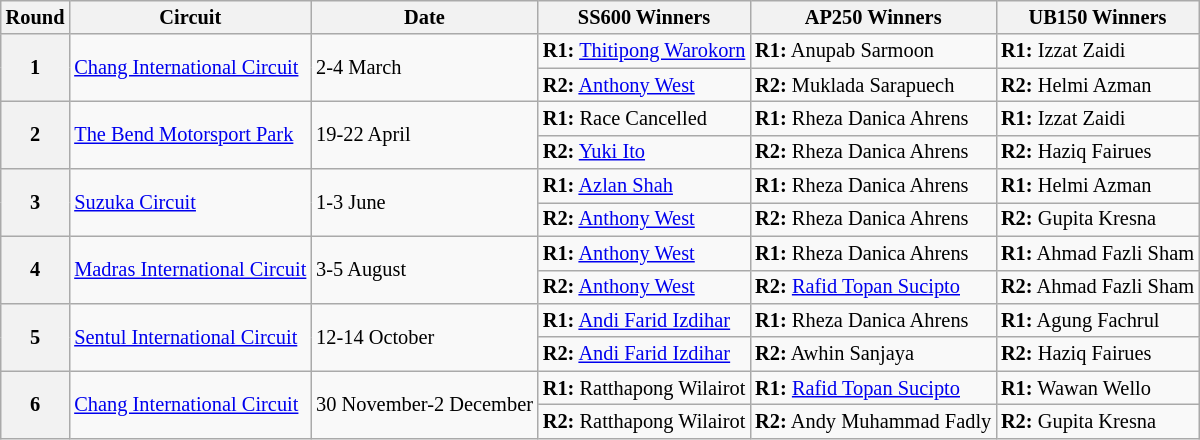<table class="wikitable" style="font-size: 85%">
<tr>
<th>Round</th>
<th>Circuit</th>
<th>Date</th>
<th>SS600 Winners</th>
<th>AP250 Winners</th>
<th>UB150 Winners</th>
</tr>
<tr>
<th rowspan="2">1</th>
<td rowspan="2"> <a href='#'>Chang International Circuit</a></td>
<td rowspan="2">2-4 March</td>
<td><strong>R1:</strong>  <a href='#'>Thitipong Warokorn</a></td>
<td><strong>R1:</strong>  Anupab Sarmoon</td>
<td><strong>R1:</strong>  Izzat Zaidi</td>
</tr>
<tr>
<td><strong>R2:</strong>  <a href='#'>Anthony West</a></td>
<td><strong>R2:</strong>  Muklada Sarapuech</td>
<td><strong>R2:</strong>  Helmi Azman</td>
</tr>
<tr>
<th rowspan="2">2</th>
<td rowspan="2"> <a href='#'>The Bend Motorsport Park</a></td>
<td rowspan="2">19-22 April</td>
<td><strong>R1:</strong> Race Cancelled</td>
<td><strong>R1:</strong>  Rheza Danica Ahrens</td>
<td><strong>R1:</strong>  Izzat Zaidi</td>
</tr>
<tr>
<td><strong>R2:</strong>  <a href='#'>Yuki Ito</a></td>
<td><strong>R2:</strong>  Rheza Danica Ahrens</td>
<td><strong>R2:</strong>  Haziq Fairues</td>
</tr>
<tr>
<th rowspan="2">3</th>
<td rowspan="2"> <a href='#'>Suzuka Circuit</a></td>
<td rowspan="2">1-3 June</td>
<td><strong>R1:</strong>  <a href='#'>Azlan Shah</a></td>
<td><strong>R1:</strong>  Rheza Danica Ahrens</td>
<td><strong>R1:</strong>  Helmi Azman</td>
</tr>
<tr>
<td><strong>R2:</strong>  <a href='#'>Anthony West</a></td>
<td><strong>R2:</strong>  Rheza Danica Ahrens</td>
<td><strong>R2:</strong>  Gupita Kresna</td>
</tr>
<tr>
<th rowspan="2">4</th>
<td rowspan="2"> <a href='#'>Madras International Circuit</a></td>
<td rowspan="2">3-5 August</td>
<td><strong>R1:</strong>  <a href='#'>Anthony West</a></td>
<td><strong>R1:</strong>  Rheza Danica Ahrens</td>
<td><strong>R1:</strong>  Ahmad Fazli Sham</td>
</tr>
<tr>
<td><strong>R2:</strong>  <a href='#'>Anthony West</a></td>
<td><strong>R2:</strong>  <a href='#'>Rafid Topan Sucipto</a></td>
<td><strong>R2:</strong>  Ahmad Fazli Sham</td>
</tr>
<tr>
<th rowspan="2">5</th>
<td rowspan="2"> <a href='#'>Sentul International Circuit</a></td>
<td rowspan="2">12-14 October</td>
<td><strong>R1:</strong>  <a href='#'>Andi Farid Izdihar</a></td>
<td><strong>R1:</strong>  Rheza Danica Ahrens</td>
<td><strong>R1:</strong>  Agung Fachrul</td>
</tr>
<tr>
<td><strong>R2:</strong>  <a href='#'>Andi Farid Izdihar</a></td>
<td><strong>R2:</strong>  Awhin Sanjaya</td>
<td><strong>R2:</strong>  Haziq Fairues</td>
</tr>
<tr>
<th rowspan="2">6</th>
<td rowspan="2"> <a href='#'>Chang International Circuit</a></td>
<td rowspan="2">30 November-2 December</td>
<td><strong>R1:</strong>  Ratthapong Wilairot</td>
<td><strong>R1:</strong>  <a href='#'>Rafid Topan Sucipto</a></td>
<td><strong>R1:</strong>  Wawan Wello</td>
</tr>
<tr>
<td><strong>R2:</strong>  Ratthapong Wilairot</td>
<td><strong>R2:</strong>  Andy Muhammad Fadly</td>
<td><strong>R2:</strong>  Gupita Kresna</td>
</tr>
</table>
